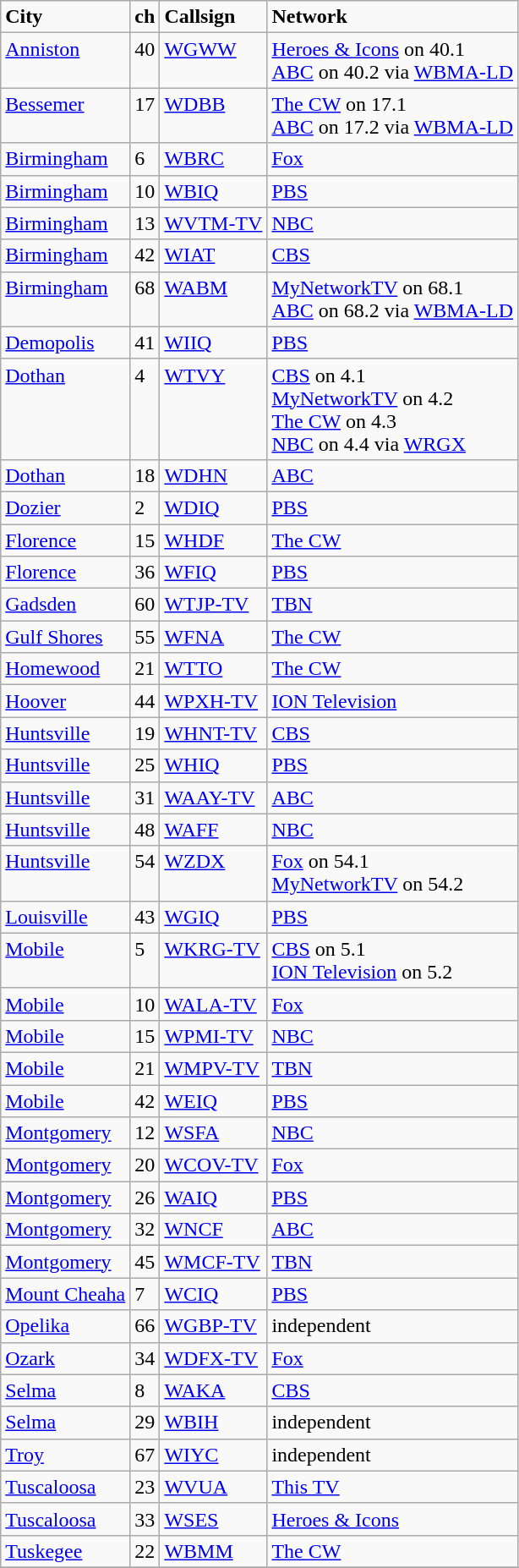<table class="sortable wikitable" style="margin: 1em 1em 1em 0; background: #f9f9f9; border: 1px #aaa solid; border-collapse: collapse">
<tr>
<td><strong>City</strong></td>
<td><strong>ch</strong></td>
<td><strong>Callsign</strong></td>
<td><strong>Network</strong></td>
</tr>
<tr style="vertical-align: top; text-align: left;">
<td><a href='#'>Anniston</a></td>
<td>40</td>
<td><a href='#'>WGWW</a></td>
<td><a href='#'>Heroes & Icons</a> on 40.1<br><a href='#'>ABC</a> on 40.2 via <a href='#'>WBMA-LD</a></td>
</tr>
<tr style="vertical-align: top; text-align: left;">
<td><a href='#'>Bessemer</a></td>
<td>17</td>
<td><a href='#'>WDBB</a></td>
<td><a href='#'>The CW</a> on 17.1<br><a href='#'>ABC</a> on 17.2 via <a href='#'>WBMA-LD</a></td>
</tr>
<tr style="vertical-align: top; text-align: left;">
<td><a href='#'>Birmingham</a></td>
<td>6</td>
<td><a href='#'>WBRC</a></td>
<td><a href='#'>Fox</a></td>
</tr>
<tr style="vertical-align: top; text-align: left;">
<td><a href='#'>Birmingham</a></td>
<td>10</td>
<td><a href='#'>WBIQ</a></td>
<td><a href='#'>PBS</a></td>
</tr>
<tr style="vertical-align: top; text-align: left;">
<td><a href='#'>Birmingham</a></td>
<td>13</td>
<td><a href='#'>WVTM-TV</a></td>
<td><a href='#'>NBC</a></td>
</tr>
<tr style="vertical-align: top; text-align: left;">
<td><a href='#'>Birmingham</a></td>
<td>42</td>
<td><a href='#'>WIAT</a></td>
<td><a href='#'>CBS</a></td>
</tr>
<tr style="vertical-align: top; text-align: left;">
<td><a href='#'>Birmingham</a></td>
<td>68</td>
<td><a href='#'>WABM</a></td>
<td><a href='#'>MyNetworkTV</a> on 68.1<br><a href='#'>ABC</a> on 68.2 via <a href='#'>WBMA-LD</a></td>
</tr>
<tr style="vertical-align: top; text-align: left;">
<td><a href='#'>Demopolis</a></td>
<td>41</td>
<td><a href='#'>WIIQ</a></td>
<td><a href='#'>PBS</a></td>
</tr>
<tr style="vertical-align: top; text-align: left;">
<td><a href='#'>Dothan</a></td>
<td>4</td>
<td><a href='#'>WTVY</a></td>
<td><a href='#'>CBS</a> on 4.1<br><a href='#'>MyNetworkTV</a> on 4.2<br><a href='#'>The CW</a> on 4.3<br><a href='#'>NBC</a> on 4.4 via <a href='#'>WRGX</a></td>
</tr>
<tr style="vertical-align: top; text-align: left;">
<td><a href='#'>Dothan</a></td>
<td>18</td>
<td><a href='#'>WDHN</a></td>
<td><a href='#'>ABC</a></td>
</tr>
<tr style="vertical-align: top; text-align: left;">
<td><a href='#'>Dozier</a></td>
<td>2</td>
<td><a href='#'>WDIQ</a></td>
<td><a href='#'>PBS</a></td>
</tr>
<tr style="vertical-align: top; text-align: left;">
<td><a href='#'>Florence</a></td>
<td>15</td>
<td><a href='#'>WHDF</a></td>
<td><a href='#'>The CW</a></td>
</tr>
<tr style="vertical-align: top; text-align: left;">
<td><a href='#'>Florence</a></td>
<td>36</td>
<td><a href='#'>WFIQ</a></td>
<td><a href='#'>PBS</a></td>
</tr>
<tr style="vertical-align: top; text-align: left;">
<td><a href='#'>Gadsden</a></td>
<td>60</td>
<td><a href='#'>WTJP-TV</a></td>
<td><a href='#'>TBN</a></td>
</tr>
<tr style="vertical-align: top; text-align: left;">
<td><a href='#'>Gulf Shores</a></td>
<td>55</td>
<td><a href='#'>WFNA</a></td>
<td><a href='#'>The CW</a></td>
</tr>
<tr style="vertical-align: top; text-align: left;">
<td><a href='#'>Homewood</a></td>
<td>21</td>
<td><a href='#'>WTTO</a></td>
<td><a href='#'>The CW</a></td>
</tr>
<tr style="vertical-align: top; text-align: left;">
<td><a href='#'>Hoover</a></td>
<td>44</td>
<td><a href='#'>WPXH-TV</a></td>
<td><a href='#'>ION Television</a></td>
</tr>
<tr style="vertical-align: top; text-align: left;">
<td><a href='#'>Huntsville</a></td>
<td>19</td>
<td><a href='#'>WHNT-TV</a></td>
<td><a href='#'>CBS</a></td>
</tr>
<tr style="vertical-align: top; text-align: left;">
<td><a href='#'>Huntsville</a></td>
<td>25</td>
<td><a href='#'>WHIQ</a></td>
<td><a href='#'>PBS</a></td>
</tr>
<tr style="vertical-align: top; text-align: left;">
<td><a href='#'>Huntsville</a></td>
<td>31</td>
<td><a href='#'>WAAY-TV</a></td>
<td><a href='#'>ABC</a></td>
</tr>
<tr style="vertical-align: top; text-align: left;">
<td><a href='#'>Huntsville</a></td>
<td>48</td>
<td><a href='#'>WAFF</a></td>
<td><a href='#'>NBC</a></td>
</tr>
<tr style="vertical-align: top; text-align: left;">
<td><a href='#'>Huntsville</a></td>
<td>54</td>
<td><a href='#'>WZDX</a></td>
<td><a href='#'>Fox</a> on 54.1<br><a href='#'>MyNetworkTV</a> on 54.2</td>
</tr>
<tr style="vertical-align: top; text-align: left;">
<td><a href='#'>Louisville</a></td>
<td>43</td>
<td><a href='#'>WGIQ</a></td>
<td><a href='#'>PBS</a></td>
</tr>
<tr style="vertical-align: top; text-align: left;">
<td><a href='#'>Mobile</a></td>
<td>5</td>
<td><a href='#'>WKRG-TV</a></td>
<td><a href='#'>CBS</a> on 5.1<br><a href='#'>ION Television</a> on 5.2</td>
</tr>
<tr style="vertical-align: top; text-align: left;">
<td><a href='#'>Mobile</a></td>
<td>10</td>
<td><a href='#'>WALA-TV</a></td>
<td><a href='#'>Fox</a></td>
</tr>
<tr style="vertical-align: top; text-align: left;">
<td><a href='#'>Mobile</a></td>
<td>15</td>
<td><a href='#'>WPMI-TV</a></td>
<td><a href='#'>NBC</a></td>
</tr>
<tr style="vertical-align: top; text-align: left;">
<td><a href='#'>Mobile</a></td>
<td>21</td>
<td><a href='#'>WMPV-TV</a></td>
<td><a href='#'>TBN</a></td>
</tr>
<tr style="vertical-align: top; text-align: left;">
<td><a href='#'>Mobile</a></td>
<td>42</td>
<td><a href='#'>WEIQ</a></td>
<td><a href='#'>PBS</a></td>
</tr>
<tr style="vertical-align: top; text-align: left;">
<td><a href='#'>Montgomery</a></td>
<td>12</td>
<td><a href='#'>WSFA</a></td>
<td><a href='#'>NBC</a></td>
</tr>
<tr style="vertical-align: top; text-align: left;">
<td><a href='#'>Montgomery</a></td>
<td>20</td>
<td><a href='#'>WCOV-TV</a></td>
<td><a href='#'>Fox</a></td>
</tr>
<tr style="vertical-align: top; text-align: left;">
<td><a href='#'>Montgomery</a></td>
<td>26</td>
<td><a href='#'>WAIQ</a></td>
<td><a href='#'>PBS</a></td>
</tr>
<tr style="vertical-align: top; text-align: left;">
<td><a href='#'>Montgomery</a></td>
<td>32</td>
<td><a href='#'>WNCF</a></td>
<td><a href='#'>ABC</a></td>
</tr>
<tr style="vertical-align: top; text-align: left;">
<td><a href='#'>Montgomery</a></td>
<td>45</td>
<td><a href='#'>WMCF-TV</a></td>
<td><a href='#'>TBN</a></td>
</tr>
<tr style="vertical-align: top; text-align: left;">
<td><a href='#'>Mount Cheaha</a></td>
<td>7</td>
<td><a href='#'>WCIQ</a></td>
<td><a href='#'>PBS</a></td>
</tr>
<tr style="vertical-align: top; text-align: left;">
<td><a href='#'>Opelika</a></td>
<td>66</td>
<td><a href='#'>WGBP-TV</a></td>
<td>independent</td>
</tr>
<tr style="vertical-align: top; text-align: left;">
<td><a href='#'>Ozark</a></td>
<td>34</td>
<td><a href='#'>WDFX-TV</a></td>
<td><a href='#'>Fox</a></td>
</tr>
<tr style="vertical-align: top; text-align: left;">
<td><a href='#'>Selma</a></td>
<td>8</td>
<td><a href='#'>WAKA</a></td>
<td><a href='#'>CBS</a></td>
</tr>
<tr style="vertical-align: top; text-align: left;">
<td><a href='#'>Selma</a></td>
<td>29</td>
<td><a href='#'>WBIH</a></td>
<td>independent</td>
</tr>
<tr style="vertical-align: top; text-align: left;">
<td><a href='#'>Troy</a></td>
<td>67</td>
<td><a href='#'>WIYC</a></td>
<td>independent</td>
</tr>
<tr style="vertical-align: top; text-align: left;">
<td><a href='#'>Tuscaloosa</a></td>
<td>23</td>
<td><a href='#'>WVUA</a></td>
<td><a href='#'>This TV</a></td>
</tr>
<tr style="vertical-align: top; text-align: left;">
<td><a href='#'>Tuscaloosa</a></td>
<td>33</td>
<td><a href='#'>WSES</a></td>
<td><a href='#'>Heroes & Icons</a></td>
</tr>
<tr style="vertical-align: top; text-align: left;">
<td><a href='#'>Tuskegee</a></td>
<td>22</td>
<td><a href='#'>WBMM</a></td>
<td><a href='#'>The CW</a></td>
</tr>
<tr style="vertical-align: top; text-align: left;">
</tr>
</table>
